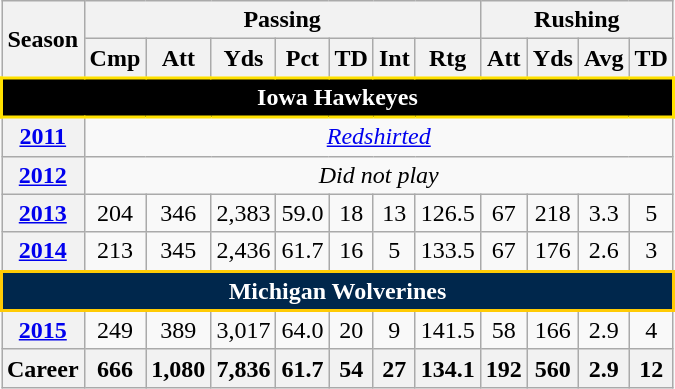<table class=wikitable style="text-align:center;">
<tr>
<th rowspan="2">Season</th>
<th colspan="7">Passing</th>
<th colspan="4">Rushing</th>
</tr>
<tr>
<th>Cmp</th>
<th>Att</th>
<th>Yds</th>
<th>Pct</th>
<th>TD</th>
<th>Int</th>
<th>Rtg</th>
<th>Att</th>
<th>Yds</th>
<th>Avg</th>
<th>TD</th>
</tr>
<tr>
<th colspan="12" style="background: #000000; border: 2px solid #FFE100; color:#FFFFFF;">Iowa Hawkeyes</th>
</tr>
<tr>
<th><a href='#'>2011</a></th>
<td colspan="11"><em><a href='#'>Redshirted</a></em></td>
</tr>
<tr>
<th><a href='#'>2012</a></th>
<td colspan="11"><em>Did not play</em></td>
</tr>
<tr>
<th><a href='#'>2013</a></th>
<td>204</td>
<td>346</td>
<td>2,383</td>
<td>59.0</td>
<td>18</td>
<td>13</td>
<td>126.5</td>
<td>67</td>
<td>218</td>
<td>3.3</td>
<td>5</td>
</tr>
<tr>
<th><a href='#'>2014</a></th>
<td>213</td>
<td>345</td>
<td>2,436</td>
<td>61.7</td>
<td>16</td>
<td>5</td>
<td>133.5</td>
<td>67</td>
<td>176</td>
<td>2.6</td>
<td>3</td>
</tr>
<tr>
<th colspan="12" style="background: #00274C; border: 2px solid #FFCB05; color:#FFFFFF;">Michigan Wolverines</th>
</tr>
<tr>
<th><a href='#'>2015</a></th>
<td>249</td>
<td>389</td>
<td>3,017</td>
<td>64.0</td>
<td>20</td>
<td>9</td>
<td>141.5</td>
<td>58</td>
<td>166</td>
<td>2.9</td>
<td>4</td>
</tr>
<tr>
<th>Career</th>
<th>666</th>
<th>1,080</th>
<th>7,836</th>
<th>61.7</th>
<th>54</th>
<th>27</th>
<th>134.1</th>
<th>192</th>
<th>560</th>
<th>2.9</th>
<th>12</th>
</tr>
</table>
